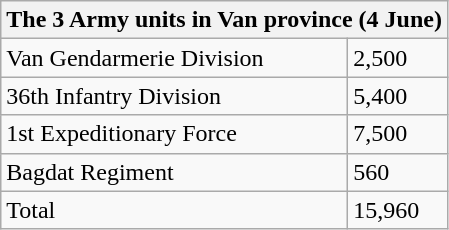<table class="wikitable">
<tr>
<th colspan=2>The 3 Army units in Van province (4 June)</th>
</tr>
<tr>
<td>Van Gendarmerie Division</td>
<td>2,500</td>
</tr>
<tr>
<td>36th Infantry Division</td>
<td>5,400</td>
</tr>
<tr>
<td>1st Expeditionary Force</td>
<td>7,500</td>
</tr>
<tr>
<td>Bagdat Regiment</td>
<td>560</td>
</tr>
<tr>
<td>Total</td>
<td>15,960</td>
</tr>
</table>
